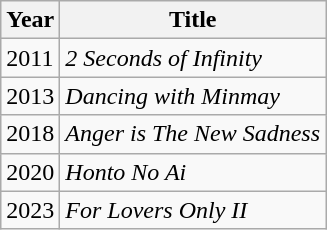<table class="wikitable sortable">
<tr>
<th>Year</th>
<th>Title</th>
</tr>
<tr>
<td>2011</td>
<td><em>2 Seconds of Infinity</em></td>
</tr>
<tr>
<td>2013</td>
<td><em>Dancing with Minmay</em></td>
</tr>
<tr>
<td>2018</td>
<td><em>Anger is The New Sadness</em></td>
</tr>
<tr>
<td>2020</td>
<td><em>Honto No Ai</em></td>
</tr>
<tr>
<td>2023</td>
<td><em>For Lovers Only II</em></td>
</tr>
</table>
